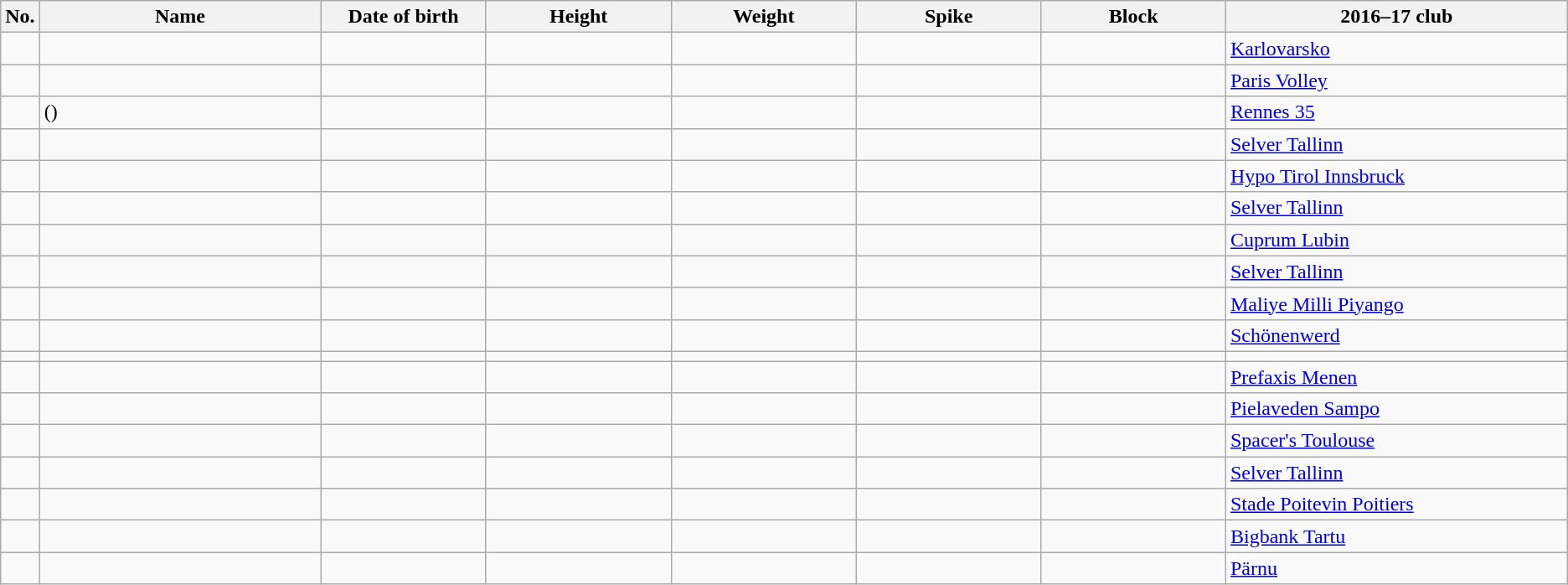<table class="wikitable sortable" style="font-size:100%; text-align:center;">
<tr>
<th>No.</th>
<th style="width:14em">Name</th>
<th style="width:8em">Date of birth</th>
<th style="width:9em">Height</th>
<th style="width:9em">Weight</th>
<th style="width:9em">Spike</th>
<th style="width:9em">Block</th>
<th style="width:17em">2016–17 club</th>
</tr>
<tr>
<td></td>
<td style="text-align:left;"></td>
<td style="text-align:right;"></td>
<td></td>
<td></td>
<td></td>
<td></td>
<td style="text-align:left;"> <a href='#'>Karlovarsko</a></td>
</tr>
<tr>
<td></td>
<td style="text-align:left;"></td>
<td style="text-align:right;"></td>
<td></td>
<td></td>
<td></td>
<td></td>
<td style="text-align:left;"> <a href='#'>Paris Volley</a></td>
</tr>
<tr>
<td></td>
<td style="text-align:left;"> ()</td>
<td style="text-align:right;"></td>
<td></td>
<td></td>
<td></td>
<td></td>
<td style="text-align:left;"> <a href='#'>Rennes 35</a></td>
</tr>
<tr>
<td></td>
<td style="text-align:left;"></td>
<td style="text-align:right;"></td>
<td></td>
<td></td>
<td></td>
<td></td>
<td style="text-align:left;"> <a href='#'>Selver Tallinn</a></td>
</tr>
<tr>
<td></td>
<td style="text-align:left;"></td>
<td style="text-align:right;"></td>
<td></td>
<td></td>
<td></td>
<td></td>
<td style="text-align:left;"> <a href='#'>Hypo Tirol Innsbruck</a></td>
</tr>
<tr>
<td></td>
<td style="text-align:left;"></td>
<td style="text-align:right;"></td>
<td></td>
<td></td>
<td></td>
<td></td>
<td style="text-align:left;"> <a href='#'>Selver Tallinn</a></td>
</tr>
<tr>
<td></td>
<td style="text-align:left;"></td>
<td style="text-align:right;"></td>
<td></td>
<td></td>
<td></td>
<td></td>
<td style="text-align:left;"> <a href='#'>Cuprum Lubin</a></td>
</tr>
<tr>
<td></td>
<td style="text-align:left;"></td>
<td style="text-align:right;"></td>
<td></td>
<td></td>
<td></td>
<td></td>
<td style="text-align:left;"> <a href='#'>Selver Tallinn</a></td>
</tr>
<tr>
<td></td>
<td style="text-align:left;"></td>
<td style="text-align:right;"></td>
<td></td>
<td></td>
<td></td>
<td></td>
<td style="text-align:left;"> <a href='#'>Maliye Milli Piyango</a></td>
</tr>
<tr>
<td></td>
<td style="text-align:left;"></td>
<td style="text-align:right;"></td>
<td></td>
<td></td>
<td></td>
<td></td>
<td style="text-align:left;"> <a href='#'>Schönenwerd</a></td>
</tr>
<tr>
<td></td>
<td style="text-align:left;"></td>
<td style="text-align:right;"></td>
<td></td>
<td></td>
<td></td>
<td></td>
<td style="text-align:left;"></td>
</tr>
<tr>
<td></td>
<td style="text-align:left;"></td>
<td style="text-align:right;"></td>
<td></td>
<td></td>
<td></td>
<td></td>
<td style="text-align:left;"> <a href='#'>Prefaxis Menen</a></td>
</tr>
<tr>
<td></td>
<td style="text-align:left;"></td>
<td style="text-align:right;"></td>
<td></td>
<td></td>
<td></td>
<td></td>
<td style="text-align:left;"> <a href='#'>Pielaveden Sampo</a></td>
</tr>
<tr>
<td></td>
<td style="text-align:left;"></td>
<td style="text-align:right;"></td>
<td></td>
<td></td>
<td></td>
<td></td>
<td style="text-align:left;"> <a href='#'>Spacer's Toulouse</a></td>
</tr>
<tr>
<td></td>
<td style="text-align:left;"></td>
<td style="text-align:right;"></td>
<td></td>
<td></td>
<td></td>
<td></td>
<td style="text-align:left;"> <a href='#'>Selver Tallinn</a></td>
</tr>
<tr>
<td></td>
<td style="text-align:left;"></td>
<td style="text-align:right;"></td>
<td></td>
<td></td>
<td></td>
<td></td>
<td style="text-align:left;"> <a href='#'>Stade Poitevin Poitiers</a></td>
</tr>
<tr>
<td></td>
<td style="text-align:left;"></td>
<td style="text-align:right;"></td>
<td></td>
<td></td>
<td></td>
<td></td>
<td style="text-align:left;"> <a href='#'>Bigbank Tartu</a></td>
</tr>
<tr>
<td></td>
<td style="text-align:left;"></td>
<td style="text-align:right;"></td>
<td></td>
<td></td>
<td></td>
<td></td>
<td style="text-align:left;"> <a href='#'>Pärnu</a></td>
</tr>
</table>
